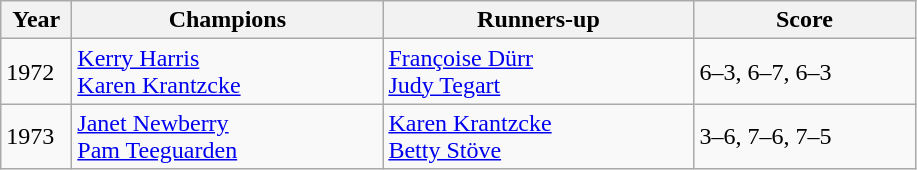<table class="wikitable">
<tr>
<th style="width:40px">Year</th>
<th style="width:200px">Champions</th>
<th style="width:200px">Runners-up</th>
<th style="width:140px" class="unsortable">Score</th>
</tr>
<tr>
<td>1972</td>
<td> <a href='#'>Kerry Harris</a> <br>  <a href='#'>Karen Krantzcke</a></td>
<td> <a href='#'>Françoise Dürr</a> <br>  <a href='#'>Judy Tegart</a></td>
<td>6–3, 6–7, 6–3</td>
</tr>
<tr>
<td>1973</td>
<td> <a href='#'>Janet Newberry</a> <br>  <a href='#'>Pam Teeguarden</a></td>
<td> <a href='#'>Karen Krantzcke</a> <br>  <a href='#'>Betty Stöve</a></td>
<td>3–6, 7–6, 7–5</td>
</tr>
</table>
